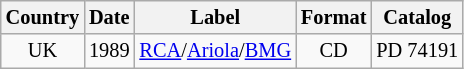<table class="wikitable" style="font-size:85%;">
<tr>
<th>Country</th>
<th>Date</th>
<th>Label</th>
<th>Format</th>
<th>Catalog</th>
</tr>
<tr>
<td align=center>UK</td>
<td>1989</td>
<td><a href='#'>RCA</a>/<a href='#'>Ariola</a>/<a href='#'>BMG</a></td>
<td align=center>CD</td>
<td>PD 74191</td>
</tr>
</table>
